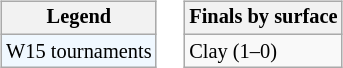<table>
<tr valign=top>
<td><br><table class="wikitable" style="font-size:85%">
<tr>
<th>Legend</th>
</tr>
<tr style="background:#f0f8ff;">
<td>W15 tournaments</td>
</tr>
</table>
</td>
<td><br><table class="wikitable" style="font-size:85%">
<tr>
<th>Finals by surface</th>
</tr>
<tr>
<td>Clay (1–0)</td>
</tr>
</table>
</td>
</tr>
</table>
